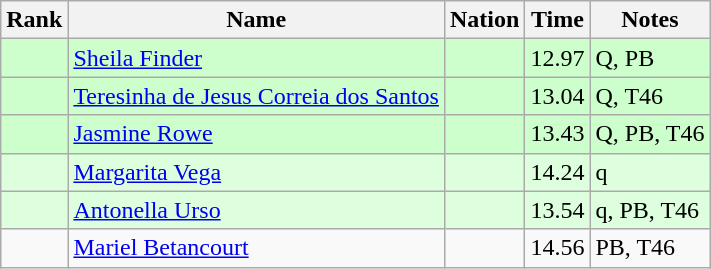<table class="wikitable sortable">
<tr>
<th>Rank</th>
<th>Name</th>
<th>Nation</th>
<th>Time</th>
<th>Notes</th>
</tr>
<tr bgcolor=ccffcc>
<td></td>
<td><a href='#'>Sheila Finder</a></td>
<td></td>
<td>12.97</td>
<td>Q, PB</td>
</tr>
<tr bgcolor=ccffcc>
<td></td>
<td><a href='#'>Teresinha de Jesus Correia dos Santos</a></td>
<td></td>
<td>13.04</td>
<td>Q, T46</td>
</tr>
<tr bgcolor=ccffcc>
<td></td>
<td><a href='#'>Jasmine Rowe</a></td>
<td></td>
<td>13.43</td>
<td>Q, PB, T46</td>
</tr>
<tr bgcolor=ddffdd>
<td></td>
<td><a href='#'>Margarita Vega</a></td>
<td></td>
<td>14.24</td>
<td>q</td>
</tr>
<tr bgcolor=ddffdd>
<td></td>
<td><a href='#'>Antonella Urso</a></td>
<td></td>
<td>13.54</td>
<td>q, PB, T46</td>
</tr>
<tr>
<td></td>
<td><a href='#'>Mariel Betancourt</a></td>
<td></td>
<td>14.56</td>
<td>PB, T46</td>
</tr>
</table>
